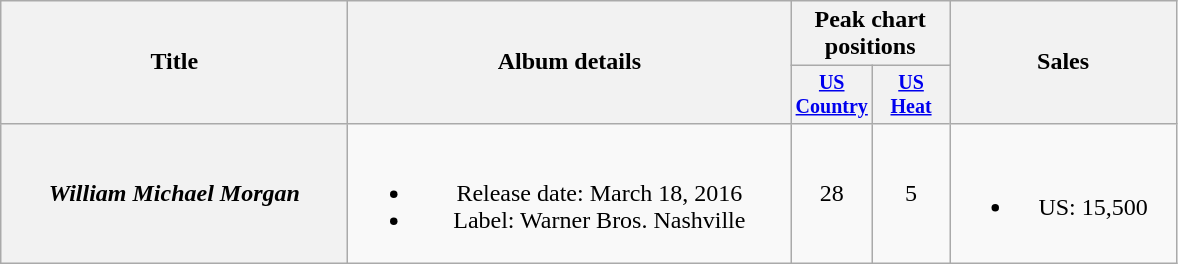<table class="wikitable plainrowheaders" style="text-align:center;">
<tr>
<th rowspan="2" style="width:14em;">Title</th>
<th rowspan="2" style="width:18em;">Album details</th>
<th colspan="2">Peak chart<br>positions</th>
<th rowspan="2" style="width:9em;">Sales</th>
</tr>
<tr style="font-size:smaller;">
<th width="45"><a href='#'>US Country</a><br></th>
<th width="45"><a href='#'>US<br>Heat</a><br></th>
</tr>
<tr>
<th scope="row"><em>William Michael Morgan</em></th>
<td><br><ul><li>Release date: March 18, 2016</li><li>Label: Warner Bros. Nashville</li></ul></td>
<td>28</td>
<td>5</td>
<td><br><ul><li>US: 15,500</li></ul></td>
</tr>
</table>
